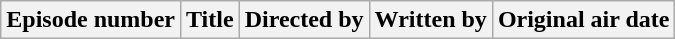<table class ="wikitable">
<tr>
<th>Episode number</th>
<th>Title</th>
<th>Directed by</th>
<th>Written by</th>
<th>Original air date<br>








































































































</th>
</tr>
</table>
